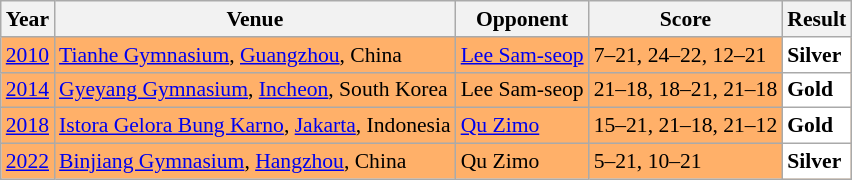<table class="sortable wikitable" style="font-size: 90%;">
<tr>
<th>Year</th>
<th>Venue</th>
<th>Opponent</th>
<th>Score</th>
<th>Result</th>
</tr>
<tr style="background:#FFB069">
<td align="center"><a href='#'>2010</a></td>
<td align="left"><a href='#'>Tianhe Gymnasium</a>, <a href='#'>Guangzhou</a>, China</td>
<td align="left"> <a href='#'>Lee Sam-seop</a></td>
<td align="left">7–21, 24–22, 12–21</td>
<td style="text-align:left; background:white"> <strong>Silver</strong></td>
</tr>
<tr style="background:#FFB069">
<td align="center"><a href='#'>2014</a></td>
<td align="left"><a href='#'>Gyeyang Gymnasium</a>, <a href='#'>Incheon</a>, South Korea</td>
<td align="left"> Lee Sam-seop</td>
<td align="left">21–18, 18–21, 21–18</td>
<td style="text-align:left; background:white"> <strong>Gold</strong></td>
</tr>
<tr style="background:#FFB069">
<td align="center"><a href='#'>2018</a></td>
<td align="left"><a href='#'>Istora Gelora Bung Karno</a>, <a href='#'>Jakarta</a>, Indonesia</td>
<td align="left"> <a href='#'>Qu Zimo</a></td>
<td align="left">15–21, 21–18, 21–12</td>
<td style="text-align:left; background:white"> <strong>Gold</strong></td>
</tr>
<tr style="background:#FFB069">
<td align="center"><a href='#'>2022</a></td>
<td align="left"><a href='#'>Binjiang Gymnasium</a>, <a href='#'>Hangzhou</a>, China</td>
<td align="left"> Qu Zimo</td>
<td align="left">5–21, 10–21</td>
<td style="text-align:left; background:white"> <strong>Silver</strong></td>
</tr>
</table>
